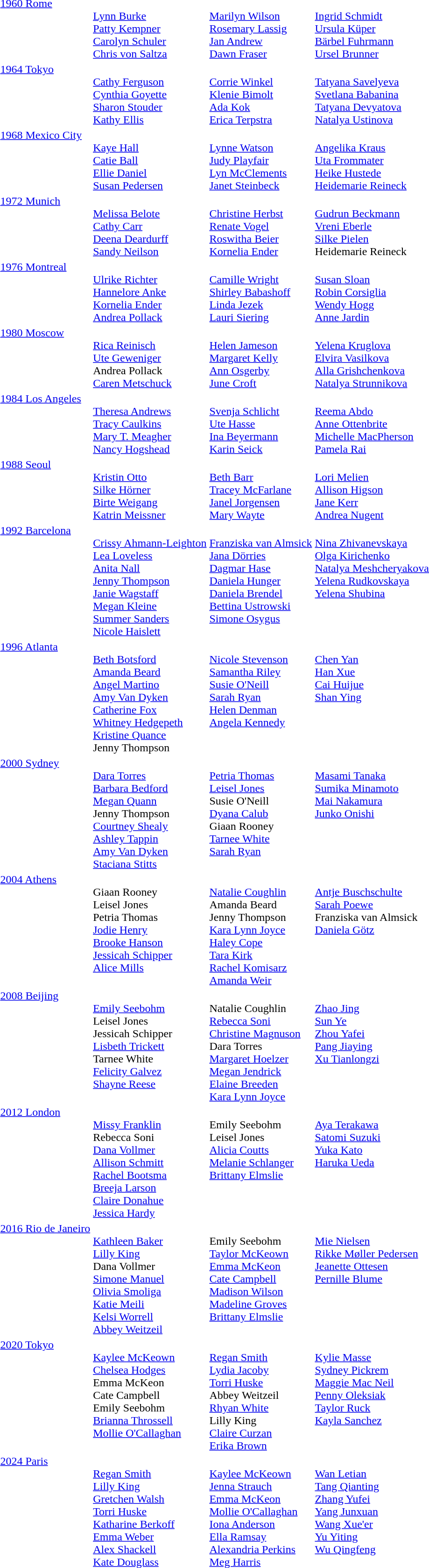<table>
<tr valign="top">
<td><a href='#'>1960 Rome</a><br></td>
<td valign=top><br><a href='#'>Lynn Burke</a><br><a href='#'>Patty Kempner</a><br><a href='#'>Carolyn Schuler</a><br><a href='#'>Chris von Saltza</a></td>
<td valign=top><br><a href='#'>Marilyn Wilson</a><br><a href='#'>Rosemary Lassig</a><br><a href='#'>Jan Andrew</a><br><a href='#'>Dawn Fraser</a></td>
<td valign=top><br><a href='#'>Ingrid Schmidt</a><br><a href='#'>Ursula Küper</a><br><a href='#'>Bärbel Fuhrmann</a><br><a href='#'>Ursel Brunner</a></td>
</tr>
<tr valign="top">
<td><a href='#'>1964 Tokyo</a><br></td>
<td valign=top><br><a href='#'>Cathy Ferguson</a><br><a href='#'>Cynthia Goyette</a><br><a href='#'>Sharon Stouder</a><br><a href='#'>Kathy Ellis</a></td>
<td valign=top><br><a href='#'>Corrie Winkel</a><br><a href='#'>Klenie Bimolt</a><br><a href='#'>Ada Kok</a><br><a href='#'>Erica Terpstra</a></td>
<td valign=top><br><a href='#'>Tatyana Savelyeva</a><br><a href='#'>Svetlana Babanina</a><br><a href='#'>Tatyana Devyatova</a><br><a href='#'>Natalya Ustinova</a></td>
</tr>
<tr valign="top">
<td><a href='#'>1968 Mexico City</a><br></td>
<td valign=top><br><a href='#'>Kaye Hall</a><br><a href='#'>Catie Ball</a><br><a href='#'>Ellie Daniel</a><br><a href='#'>Susan Pedersen</a></td>
<td valign=top><br><a href='#'>Lynne Watson</a><br><a href='#'>Judy Playfair</a><br><a href='#'>Lyn McClements</a><br><a href='#'>Janet Steinbeck</a></td>
<td valign=top><br><a href='#'>Angelika Kraus</a><br><a href='#'>Uta Frommater</a><br><a href='#'>Heike Hustede</a><br><a href='#'>Heidemarie Reineck</a></td>
</tr>
<tr valign="top">
<td><a href='#'>1972 Munich</a><br></td>
<td valign=top><br><a href='#'>Melissa Belote</a><br><a href='#'>Cathy Carr</a><br> <a href='#'>Deena Deardurff</a><br> <a href='#'>Sandy Neilson</a></td>
<td valign=top><br><a href='#'>Christine Herbst</a><br><a href='#'>Renate Vogel</a><br><a href='#'>Roswitha Beier</a><br> <a href='#'>Kornelia Ender</a></td>
<td valign=top><br><a href='#'>Gudrun Beckmann</a><br> <a href='#'>Vreni Eberle</a><br><a href='#'>Silke Pielen</a><br> Heidemarie Reineck</td>
</tr>
<tr valign="top">
<td><a href='#'>1976 Montreal</a><br></td>
<td valign=top><br><a href='#'>Ulrike Richter</a><br><a href='#'>Hannelore Anke</a><br><a href='#'>Kornelia Ender</a><br><a href='#'>Andrea Pollack</a></td>
<td valign=top><br><a href='#'>Camille Wright</a><br><a href='#'>Shirley Babashoff</a><br><a href='#'>Linda Jezek</a><br><a href='#'>Lauri Siering</a></td>
<td valign=top><br><a href='#'>Susan Sloan</a><br><a href='#'>Robin Corsiglia</a><br><a href='#'>Wendy Hogg</a><br><a href='#'>Anne Jardin</a></td>
</tr>
<tr valign="top">
<td><a href='#'>1980 Moscow</a><br></td>
<td valign=top><br><a href='#'>Rica Reinisch</a><br><a href='#'>Ute Geweniger</a><br>Andrea Pollack<br><a href='#'>Caren Metschuck</a></td>
<td valign=top><br><a href='#'>Helen Jameson</a><br><a href='#'>Margaret Kelly</a><br><a href='#'>Ann Osgerby</a><br><a href='#'>June Croft</a></td>
<td valign=top><br><a href='#'>Yelena Kruglova</a><br><a href='#'>Elvira Vasilkova</a><br><a href='#'>Alla Grishchenkova</a><br> <a href='#'>Natalya Strunnikova</a></td>
</tr>
<tr valign="top">
<td><a href='#'>1984 Los Angeles</a><br></td>
<td valign=top><br><a href='#'>Theresa Andrews</a><br><a href='#'>Tracy Caulkins</a><br><a href='#'>Mary T. Meagher</a><br> <a href='#'>Nancy Hogshead</a></td>
<td valign=top><br><a href='#'>Svenja Schlicht</a><br><a href='#'>Ute Hasse</a><br><a href='#'>Ina Beyermann</a><br><a href='#'>Karin Seick</a></td>
<td valign=top><br><a href='#'>Reema Abdo</a><br><a href='#'>Anne Ottenbrite</a><br><a href='#'>Michelle MacPherson</a><br> <a href='#'>Pamela Rai</a></td>
</tr>
<tr valign="top">
<td><a href='#'>1988 Seoul</a><br></td>
<td><br><a href='#'>Kristin Otto</a><br><a href='#'>Silke Hörner</a><br><a href='#'>Birte Weigang</a><br><a href='#'>Katrin Meissner</a></td>
<td valign=top><br><a href='#'>Beth Barr</a><br><a href='#'>Tracey McFarlane</a><br><a href='#'>Janel Jorgensen</a><br><a href='#'>Mary Wayte</a></td>
<td valign=top><br><a href='#'>Lori Melien</a><br><a href='#'>Allison Higson</a><br><a href='#'>Jane Kerr</a><br><a href='#'>Andrea Nugent</a></td>
</tr>
<tr valign="top">
<td><a href='#'>1992 Barcelona</a><br></td>
<td valign=top><br><a href='#'>Crissy Ahmann-Leighton</a><br><a href='#'>Lea Loveless</a><br><a href='#'>Anita Nall</a><br><a href='#'>Jenny Thompson</a><br><a href='#'>Janie Wagstaff</a><br><a href='#'>Megan Kleine</a><br><a href='#'>Summer Sanders</a><br><a href='#'>Nicole Haislett</a></td>
<td valign=top><br><a href='#'>Franziska van Almsick</a><br><a href='#'>Jana Dörries</a><br><a href='#'>Dagmar Hase</a><br><a href='#'>Daniela Hunger</a><br><a href='#'>Daniela Brendel</a><br><a href='#'>Bettina Ustrowski</a><br><a href='#'>Simone Osygus</a></td>
<td valign=top><br><a href='#'>Nina Zhivanevskaya</a><br><a href='#'>Olga Kirichenko</a><br><a href='#'>Natalya Meshcheryakova</a><br><a href='#'>Yelena Rudkovskaya</a><br><a href='#'>Yelena Shubina</a></td>
</tr>
<tr valign="top">
<td><a href='#'>1996 Atlanta</a><br></td>
<td valign=top><br><a href='#'>Beth Botsford</a><br><a href='#'>Amanda Beard</a><br><a href='#'>Angel Martino</a><br><a href='#'>Amy Van Dyken</a><br><a href='#'>Catherine Fox</a><br><a href='#'>Whitney Hedgepeth</a><br><a href='#'>Kristine Quance</a><br>Jenny Thompson</td>
<td valign=top><br><a href='#'>Nicole Stevenson</a><br><a href='#'>Samantha Riley</a><br><a href='#'>Susie O'Neill</a><br><a href='#'>Sarah Ryan</a><br><a href='#'>Helen Denman</a><br><a href='#'>Angela Kennedy</a></td>
<td valign=top><br><a href='#'>Chen Yan</a><br><a href='#'>Han Xue</a><br><a href='#'>Cai Huijue</a><br><a href='#'>Shan Ying</a></td>
</tr>
<tr valign="top">
<td><a href='#'>2000 Sydney</a><br></td>
<td valign=top><br><a href='#'>Dara Torres</a><br><a href='#'>Barbara Bedford</a><br><a href='#'>Megan Quann</a><br>Jenny Thompson<br><a href='#'>Courtney Shealy</a><br><a href='#'>Ashley Tappin</a><br><a href='#'>Amy Van Dyken</a><br><a href='#'>Staciana Stitts</a></td>
<td valign=top><br><a href='#'>Petria Thomas</a><br><a href='#'>Leisel Jones</a><br>Susie O'Neill<br><a href='#'>Dyana Calub</a><br>Giaan Rooney<br><a href='#'>Tarnee White</a><br><a href='#'>Sarah Ryan</a></td>
<td valign=top><br><a href='#'>Masami Tanaka</a><br><a href='#'>Sumika Minamoto</a><br><a href='#'>Mai Nakamura</a><br><a href='#'>Junko Onishi</a></td>
</tr>
<tr valign="top">
<td><a href='#'>2004 Athens</a><br></td>
<td valign=top><br>Giaan Rooney<br>Leisel Jones<br>Petria Thomas<br><a href='#'>Jodie Henry</a><br><a href='#'>Brooke Hanson</a><br><a href='#'>Jessicah Schipper</a><br><a href='#'>Alice Mills</a></td>
<td valign=top><br><a href='#'>Natalie Coughlin</a><br>Amanda Beard<br>Jenny Thompson<br><a href='#'>Kara Lynn Joyce</a><br><a href='#'>Haley Cope</a><br><a href='#'>Tara Kirk</a><br><a href='#'>Rachel Komisarz</a><br><a href='#'>Amanda Weir</a></td>
<td valign=top><br><a href='#'>Antje Buschschulte</a><br><a href='#'>Sarah Poewe</a><br>Franziska van Almsick<br><a href='#'>Daniela Götz</a></td>
</tr>
<tr valign="top">
<td><a href='#'>2008 Beijing</a><br></td>
<td valign=top><br><a href='#'>Emily Seebohm</a><br>Leisel Jones<br>Jessicah Schipper<br><a href='#'>Lisbeth Trickett</a><br>Tarnee White<br><a href='#'>Felicity Galvez</a><br><a href='#'>Shayne Reese</a></td>
<td valign=top><br>Natalie Coughlin<br><a href='#'>Rebecca Soni</a><br><a href='#'>Christine Magnuson</a><br>Dara Torres<br><a href='#'>Margaret Hoelzer</a><br><a href='#'>Megan Jendrick</a><br><a href='#'>Elaine Breeden</a><br><a href='#'>Kara Lynn Joyce</a></td>
<td valign=top><br><a href='#'>Zhao Jing</a><br><a href='#'>Sun Ye</a><br><a href='#'>Zhou Yafei</a><br><a href='#'>Pang Jiaying</a><br><a href='#'>Xu Tianlongzi</a></td>
</tr>
<tr valign="top">
<td><a href='#'>2012 London</a><br></td>
<td valign=top><br><a href='#'>Missy Franklin</a><br>Rebecca Soni<br><a href='#'>Dana Vollmer</a><br><a href='#'>Allison Schmitt</a><br><a href='#'>Rachel Bootsma</a><br><a href='#'>Breeja Larson</a><br><a href='#'>Claire Donahue</a><br><a href='#'>Jessica Hardy</a></td>
<td valign=top><br>Emily Seebohm<br>Leisel Jones<br><a href='#'>Alicia Coutts</a><br><a href='#'>Melanie Schlanger</a><br><a href='#'>Brittany Elmslie</a></td>
<td valign=top><br><a href='#'>Aya Terakawa</a><br><a href='#'>Satomi Suzuki</a><br><a href='#'>Yuka Kato</a><br><a href='#'>Haruka Ueda</a></td>
</tr>
<tr valign="top">
<td><a href='#'>2016 Rio de Janeiro</a><br></td>
<td valign=top><br><a href='#'>Kathleen Baker</a><br><a href='#'>Lilly King</a><br>Dana Vollmer<br><a href='#'>Simone Manuel</a><br><a href='#'>Olivia Smoliga</a><br><a href='#'>Katie Meili</a><br><a href='#'>Kelsi Worrell</a><br><a href='#'>Abbey Weitzeil</a></td>
<td valign=top><br>Emily Seebohm<br><a href='#'>Taylor McKeown</a><br><a href='#'>Emma McKeon</a><br><a href='#'>Cate Campbell</a><br><a href='#'>Madison Wilson</a><br><a href='#'>Madeline Groves</a><br><a href='#'>Brittany Elmslie</a></td>
<td valign=top><br><a href='#'>Mie Nielsen</a><br><a href='#'>Rikke Møller Pedersen</a><br><a href='#'>Jeanette Ottesen</a><br><a href='#'>Pernille Blume</a></td>
</tr>
<tr valign="top">
<td><a href='#'>2020 Tokyo</a><br></td>
<td valign=top> <br> <a href='#'>Kaylee McKeown</a>  <br> <a href='#'>Chelsea Hodges</a> <br> Emma McKeon <br> Cate Campbell <br> Emily Seebohm <br> <a href='#'>Brianna Throssell</a> <br> <a href='#'>Mollie O'Callaghan</a></td>
<td valign=top> <br> <a href='#'>Regan Smith</a> <br> <a href='#'>Lydia Jacoby</a> <br> <a href='#'>Torri Huske</a> <br> Abbey Weitzeil<br> <a href='#'>Rhyan White</a> <br> Lilly King <br> <a href='#'>Claire Curzan</a> <br> <a href='#'>Erika Brown</a></td>
<td valign=top> <br> <a href='#'>Kylie Masse</a> <br> <a href='#'>Sydney Pickrem</a> <br> <a href='#'>Maggie Mac Neil</a> <br> <a href='#'>Penny Oleksiak</a> <br> <a href='#'>Taylor Ruck</a> <br> <a href='#'>Kayla Sanchez</a></td>
</tr>
<tr valign="top">
<td><a href='#'>2024 Paris</a><br></td>
<td valign=top> <br> <a href='#'>Regan Smith</a> <br> <a href='#'>Lilly King</a> <br>  <a href='#'>Gretchen Walsh</a> <br> <a href='#'>Torri Huske</a> <br>  <a href='#'>Katharine Berkoff</a> <br> <a href='#'>Emma Weber</a> <br>  <a href='#'>Alex Shackell</a> <br> <a href='#'>Kate Douglass</a></td>
<td valign=top> <br> <a href='#'>Kaylee McKeown</a>  <br> <a href='#'>Jenna Strauch</a>  <br> <a href='#'>Emma McKeon</a>  <br>  <a href='#'>Mollie O'Callaghan</a>  <br>  <a href='#'>Iona Anderson</a>  <br>  <a href='#'>Ella Ramsay</a>  <br> <a href='#'>Alexandria Perkins</a>  <br>  <a href='#'>Meg Harris</a></td>
<td valign=top> <br> <a href='#'>Wan Letian</a> <br> <a href='#'>Tang Qianting</a> <br>  <a href='#'>Zhang Yufei</a> <br>  <a href='#'>Yang Junxuan</a> <br> <a href='#'>Wang Xue'er</a> <br>  <a href='#'>Yu Yiting</a> <br> <a href='#'>Wu Qingfeng</a></td>
</tr>
</table>
